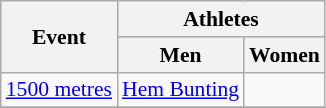<table class=wikitable style="font-size:90%">
<tr>
<th rowspan=2>Event</th>
<th colspan=2>Athletes</th>
</tr>
<tr>
<th>Men</th>
<th>Women</th>
</tr>
<tr>
<td><a href='#'>1500 metres</a></td>
<td><a href='#'>Hem Bunting</a></td>
<td></td>
</tr>
<tr>
</tr>
</table>
